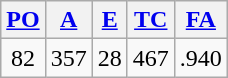<table class="wikitable">
<tr>
<th><a href='#'>PO</a></th>
<th><a href='#'>A</a></th>
<th><a href='#'>E</a></th>
<th><a href='#'>TC</a></th>
<th><a href='#'>FA</a></th>
</tr>
<tr align=center>
<td>82</td>
<td>357</td>
<td>28</td>
<td>467</td>
<td>.940</td>
</tr>
</table>
